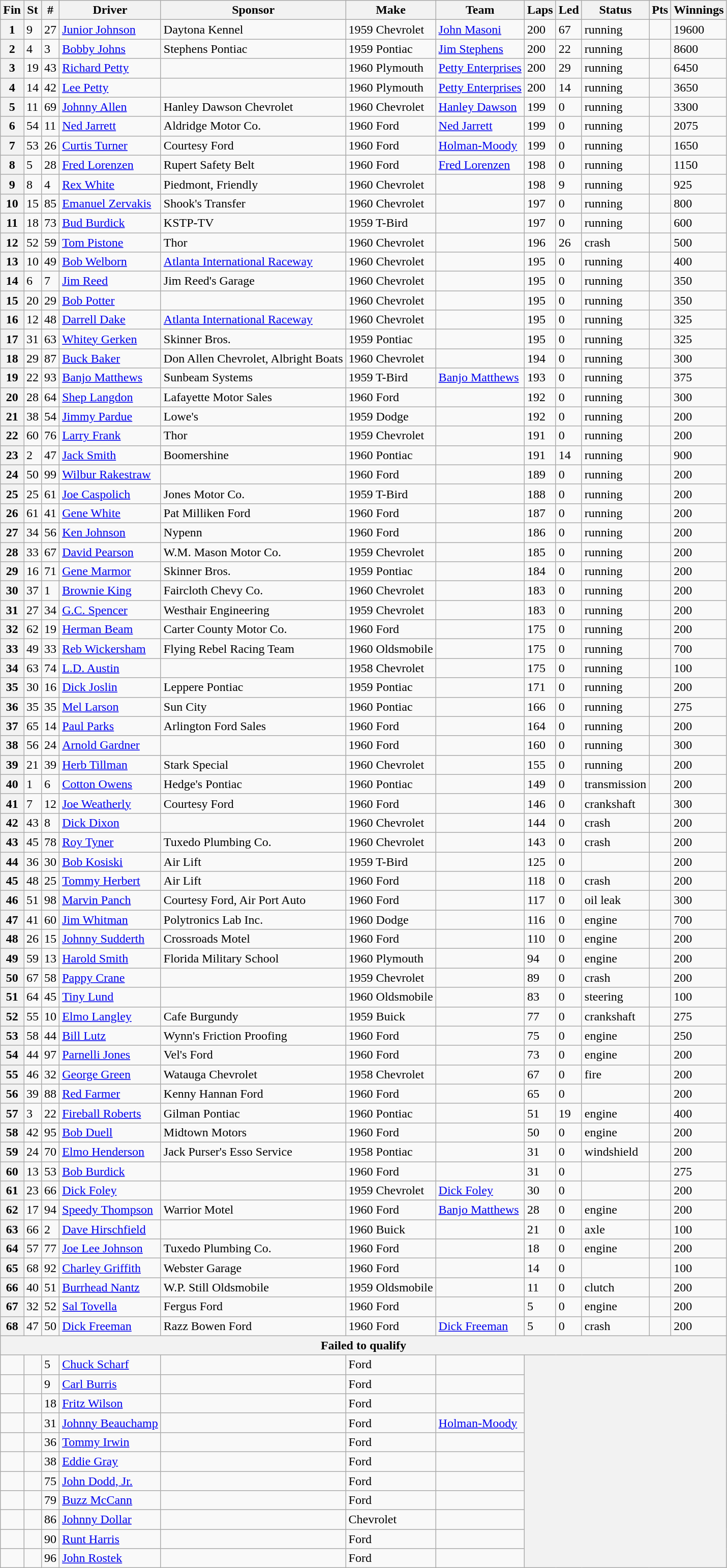<table class="wikitable">
<tr>
<th>Fin</th>
<th>St</th>
<th>#</th>
<th>Driver</th>
<th>Sponsor</th>
<th>Make</th>
<th>Team</th>
<th>Laps</th>
<th>Led</th>
<th>Status</th>
<th>Pts</th>
<th>Winnings</th>
</tr>
<tr>
<th>1</th>
<td>9</td>
<td>27</td>
<td><a href='#'>Junior Johnson</a></td>
<td>Daytona Kennel</td>
<td>1959 Chevrolet</td>
<td><a href='#'>John Masoni</a></td>
<td>200</td>
<td>67</td>
<td>running</td>
<td></td>
<td>19600</td>
</tr>
<tr>
<th>2</th>
<td>4</td>
<td>3</td>
<td><a href='#'>Bobby Johns</a></td>
<td>Stephens Pontiac</td>
<td>1959 Pontiac</td>
<td><a href='#'>Jim Stephens</a></td>
<td>200</td>
<td>22</td>
<td>running</td>
<td></td>
<td>8600</td>
</tr>
<tr>
<th>3</th>
<td>19</td>
<td>43</td>
<td><a href='#'>Richard Petty</a></td>
<td></td>
<td>1960 Plymouth</td>
<td><a href='#'>Petty Enterprises</a></td>
<td>200</td>
<td>29</td>
<td>running</td>
<td></td>
<td>6450</td>
</tr>
<tr>
<th>4</th>
<td>14</td>
<td>42</td>
<td><a href='#'>Lee Petty</a></td>
<td></td>
<td>1960 Plymouth</td>
<td><a href='#'>Petty Enterprises</a></td>
<td>200</td>
<td>14</td>
<td>running</td>
<td></td>
<td>3650</td>
</tr>
<tr>
<th>5</th>
<td>11</td>
<td>69</td>
<td><a href='#'>Johnny Allen</a></td>
<td>Hanley Dawson Chevrolet</td>
<td>1960 Chevrolet</td>
<td><a href='#'>Hanley Dawson</a></td>
<td>199</td>
<td>0</td>
<td>running</td>
<td></td>
<td>3300</td>
</tr>
<tr>
<th>6</th>
<td>54</td>
<td>11</td>
<td><a href='#'>Ned Jarrett</a></td>
<td>Aldridge Motor Co.</td>
<td>1960 Ford</td>
<td><a href='#'>Ned Jarrett</a></td>
<td>199</td>
<td>0</td>
<td>running</td>
<td></td>
<td>2075</td>
</tr>
<tr>
<th>7</th>
<td>53</td>
<td>26</td>
<td><a href='#'>Curtis Turner</a></td>
<td>Courtesy Ford</td>
<td>1960 Ford</td>
<td><a href='#'>Holman-Moody</a></td>
<td>199</td>
<td>0</td>
<td>running</td>
<td></td>
<td>1650</td>
</tr>
<tr>
<th>8</th>
<td>5</td>
<td>28</td>
<td><a href='#'>Fred Lorenzen</a></td>
<td>Rupert Safety Belt</td>
<td>1960 Ford</td>
<td><a href='#'>Fred Lorenzen</a></td>
<td>198</td>
<td>0</td>
<td>running</td>
<td></td>
<td>1150</td>
</tr>
<tr>
<th>9</th>
<td>8</td>
<td>4</td>
<td><a href='#'>Rex White</a></td>
<td>Piedmont, Friendly</td>
<td>1960 Chevrolet</td>
<td></td>
<td>198</td>
<td>9</td>
<td>running</td>
<td></td>
<td>925</td>
</tr>
<tr>
<th>10</th>
<td>15</td>
<td>85</td>
<td><a href='#'>Emanuel Zervakis</a></td>
<td>Shook's Transfer</td>
<td>1960 Chevrolet</td>
<td></td>
<td>197</td>
<td>0</td>
<td>running</td>
<td></td>
<td>800</td>
</tr>
<tr>
<th>11</th>
<td>18</td>
<td>73</td>
<td><a href='#'>Bud Burdick</a></td>
<td>KSTP-TV</td>
<td>1959 T-Bird</td>
<td></td>
<td>197</td>
<td>0</td>
<td>running</td>
<td></td>
<td>600</td>
</tr>
<tr>
<th>12</th>
<td>52</td>
<td>59</td>
<td><a href='#'>Tom Pistone</a></td>
<td>Thor</td>
<td>1960 Chevrolet</td>
<td></td>
<td>196</td>
<td>26</td>
<td>crash</td>
<td></td>
<td>500</td>
</tr>
<tr>
<th>13</th>
<td>10</td>
<td>49</td>
<td><a href='#'>Bob Welborn</a></td>
<td><a href='#'>Atlanta International Raceway</a></td>
<td>1960 Chevrolet</td>
<td></td>
<td>195</td>
<td>0</td>
<td>running</td>
<td></td>
<td>400</td>
</tr>
<tr>
<th>14</th>
<td>6</td>
<td>7</td>
<td><a href='#'>Jim Reed</a></td>
<td>Jim Reed's Garage</td>
<td>1960 Chevrolet</td>
<td></td>
<td>195</td>
<td>0</td>
<td>running</td>
<td></td>
<td>350</td>
</tr>
<tr>
<th>15</th>
<td>20</td>
<td>29</td>
<td><a href='#'>Bob Potter</a></td>
<td></td>
<td>1960 Chevrolet</td>
<td></td>
<td>195</td>
<td>0</td>
<td>running</td>
<td></td>
<td>350</td>
</tr>
<tr>
<th>16</th>
<td>12</td>
<td>48</td>
<td><a href='#'>Darrell Dake</a></td>
<td><a href='#'>Atlanta International Raceway</a></td>
<td>1960 Chevrolet</td>
<td></td>
<td>195</td>
<td>0</td>
<td>running</td>
<td></td>
<td>325</td>
</tr>
<tr>
<th>17</th>
<td>31</td>
<td>63</td>
<td><a href='#'>Whitey Gerken</a></td>
<td>Skinner Bros.</td>
<td>1959 Pontiac</td>
<td></td>
<td>195</td>
<td>0</td>
<td>running</td>
<td></td>
<td>325</td>
</tr>
<tr>
<th>18</th>
<td>29</td>
<td>87</td>
<td><a href='#'>Buck Baker</a></td>
<td>Don Allen Chevrolet, Albright Boats</td>
<td>1960 Chevrolet</td>
<td></td>
<td>194</td>
<td>0</td>
<td>running</td>
<td></td>
<td>300</td>
</tr>
<tr>
<th>19</th>
<td>22</td>
<td>93</td>
<td><a href='#'>Banjo Matthews</a></td>
<td>Sunbeam Systems</td>
<td>1959 T-Bird</td>
<td><a href='#'>Banjo Matthews</a></td>
<td>193</td>
<td>0</td>
<td>running</td>
<td></td>
<td>375</td>
</tr>
<tr>
<th>20</th>
<td>28</td>
<td>64</td>
<td><a href='#'>Shep Langdon</a></td>
<td>Lafayette Motor Sales</td>
<td>1960 Ford</td>
<td></td>
<td>192</td>
<td>0</td>
<td>running</td>
<td></td>
<td>300</td>
</tr>
<tr>
<th>21</th>
<td>38</td>
<td>54</td>
<td><a href='#'>Jimmy Pardue</a></td>
<td>Lowe's</td>
<td>1959 Dodge</td>
<td></td>
<td>192</td>
<td>0</td>
<td>running</td>
<td></td>
<td>200</td>
</tr>
<tr>
<th>22</th>
<td>60</td>
<td>76</td>
<td><a href='#'>Larry Frank</a></td>
<td>Thor</td>
<td>1959 Chevrolet</td>
<td></td>
<td>191</td>
<td>0</td>
<td>running</td>
<td></td>
<td>200</td>
</tr>
<tr>
<th>23</th>
<td>2</td>
<td>47</td>
<td><a href='#'>Jack Smith</a></td>
<td>Boomershine</td>
<td>1960 Pontiac</td>
<td></td>
<td>191</td>
<td>14</td>
<td>running</td>
<td></td>
<td>900</td>
</tr>
<tr>
<th>24</th>
<td>50</td>
<td>99</td>
<td><a href='#'>Wilbur Rakestraw</a></td>
<td></td>
<td>1960 Ford</td>
<td></td>
<td>189</td>
<td>0</td>
<td>running</td>
<td></td>
<td>200</td>
</tr>
<tr>
<th>25</th>
<td>25</td>
<td>61</td>
<td><a href='#'>Joe Caspolich</a></td>
<td>Jones Motor Co.</td>
<td>1959 T-Bird</td>
<td></td>
<td>188</td>
<td>0</td>
<td>running</td>
<td></td>
<td>200</td>
</tr>
<tr>
<th>26</th>
<td>61</td>
<td>41</td>
<td><a href='#'>Gene White</a></td>
<td>Pat Milliken Ford</td>
<td>1960 Ford</td>
<td></td>
<td>187</td>
<td>0</td>
<td>running</td>
<td></td>
<td>200</td>
</tr>
<tr>
<th>27</th>
<td>34</td>
<td>56</td>
<td><a href='#'>Ken Johnson</a></td>
<td>Nypenn</td>
<td>1960 Ford</td>
<td></td>
<td>186</td>
<td>0</td>
<td>running</td>
<td></td>
<td>200</td>
</tr>
<tr>
<th>28</th>
<td>33</td>
<td>67</td>
<td><a href='#'>David Pearson</a></td>
<td>W.M. Mason Motor Co.</td>
<td>1959 Chevrolet</td>
<td></td>
<td>185</td>
<td>0</td>
<td>running</td>
<td></td>
<td>200</td>
</tr>
<tr>
<th>29</th>
<td>16</td>
<td>71</td>
<td><a href='#'>Gene Marmor</a></td>
<td>Skinner Bros.</td>
<td>1959 Pontiac</td>
<td></td>
<td>184</td>
<td>0</td>
<td>running</td>
<td></td>
<td>200</td>
</tr>
<tr>
<th>30</th>
<td>37</td>
<td>1</td>
<td><a href='#'>Brownie King</a></td>
<td>Faircloth Chevy Co.</td>
<td>1960 Chevrolet</td>
<td></td>
<td>183</td>
<td>0</td>
<td>running</td>
<td></td>
<td>200</td>
</tr>
<tr>
<th>31</th>
<td>27</td>
<td>34</td>
<td><a href='#'>G.C. Spencer</a></td>
<td>Westhair Engineering</td>
<td>1959 Chevrolet</td>
<td></td>
<td>183</td>
<td>0</td>
<td>running</td>
<td></td>
<td>200</td>
</tr>
<tr>
<th>32</th>
<td>62</td>
<td>19</td>
<td><a href='#'>Herman Beam</a></td>
<td>Carter County Motor Co.</td>
<td>1960 Ford</td>
<td></td>
<td>175</td>
<td>0</td>
<td>running</td>
<td></td>
<td>200</td>
</tr>
<tr>
<th>33</th>
<td>49</td>
<td>33</td>
<td><a href='#'>Reb Wickersham</a></td>
<td>Flying Rebel Racing Team</td>
<td>1960 Oldsmobile</td>
<td></td>
<td>175</td>
<td>0</td>
<td>running</td>
<td></td>
<td>700</td>
</tr>
<tr>
<th>34</th>
<td>63</td>
<td>74</td>
<td><a href='#'>L.D. Austin</a></td>
<td></td>
<td>1958 Chevrolet</td>
<td></td>
<td>175</td>
<td>0</td>
<td>running</td>
<td></td>
<td>100</td>
</tr>
<tr>
<th>35</th>
<td>30</td>
<td>16</td>
<td><a href='#'>Dick Joslin</a></td>
<td>Leppere Pontiac</td>
<td>1959 Pontiac</td>
<td></td>
<td>171</td>
<td>0</td>
<td>running</td>
<td></td>
<td>200</td>
</tr>
<tr>
<th>36</th>
<td>35</td>
<td>35</td>
<td><a href='#'>Mel Larson</a></td>
<td>Sun City</td>
<td>1960 Pontiac</td>
<td></td>
<td>166</td>
<td>0</td>
<td>running</td>
<td></td>
<td>275</td>
</tr>
<tr>
<th>37</th>
<td>65</td>
<td>14</td>
<td><a href='#'>Paul Parks</a></td>
<td>Arlington Ford Sales</td>
<td>1960 Ford</td>
<td></td>
<td>164</td>
<td>0</td>
<td>running</td>
<td></td>
<td>200</td>
</tr>
<tr>
<th>38</th>
<td>56</td>
<td>24</td>
<td><a href='#'>Arnold Gardner</a></td>
<td></td>
<td>1960 Ford</td>
<td></td>
<td>160</td>
<td>0</td>
<td>running</td>
<td></td>
<td>300</td>
</tr>
<tr>
<th>39</th>
<td>21</td>
<td>39</td>
<td><a href='#'>Herb Tillman</a></td>
<td>Stark Special</td>
<td>1960 Chevrolet</td>
<td></td>
<td>155</td>
<td>0</td>
<td>running</td>
<td></td>
<td>200</td>
</tr>
<tr>
<th>40</th>
<td>1</td>
<td>6</td>
<td><a href='#'>Cotton Owens</a></td>
<td>Hedge's Pontiac</td>
<td>1960 Pontiac</td>
<td></td>
<td>149</td>
<td>0</td>
<td>transmission</td>
<td></td>
<td>200</td>
</tr>
<tr>
<th>41</th>
<td>7</td>
<td>12</td>
<td><a href='#'>Joe Weatherly</a></td>
<td>Courtesy Ford</td>
<td>1960 Ford</td>
<td></td>
<td>146</td>
<td>0</td>
<td>crankshaft</td>
<td></td>
<td>300</td>
</tr>
<tr>
<th>42</th>
<td>43</td>
<td>8</td>
<td><a href='#'>Dick Dixon</a></td>
<td></td>
<td>1960 Chevrolet</td>
<td></td>
<td>144</td>
<td>0</td>
<td>crash</td>
<td></td>
<td>200</td>
</tr>
<tr>
<th>43</th>
<td>45</td>
<td>78</td>
<td><a href='#'>Roy Tyner</a></td>
<td>Tuxedo Plumbing Co.</td>
<td>1960 Chevrolet</td>
<td></td>
<td>143</td>
<td>0</td>
<td>crash</td>
<td></td>
<td>200</td>
</tr>
<tr>
<th>44</th>
<td>36</td>
<td>30</td>
<td><a href='#'>Bob Kosiski</a></td>
<td>Air Lift</td>
<td>1959 T-Bird</td>
<td></td>
<td>125</td>
<td>0</td>
<td></td>
<td></td>
<td>200</td>
</tr>
<tr>
<th>45</th>
<td>48</td>
<td>25</td>
<td><a href='#'>Tommy Herbert</a></td>
<td>Air Lift</td>
<td>1960 Ford</td>
<td></td>
<td>118</td>
<td>0</td>
<td>crash</td>
<td></td>
<td>200</td>
</tr>
<tr>
<th>46</th>
<td>51</td>
<td>98</td>
<td><a href='#'>Marvin Panch</a></td>
<td>Courtesy Ford, Air Port Auto</td>
<td>1960 Ford</td>
<td></td>
<td>117</td>
<td>0</td>
<td>oil leak</td>
<td></td>
<td>300</td>
</tr>
<tr>
<th>47</th>
<td>41</td>
<td>60</td>
<td><a href='#'>Jim Whitman</a></td>
<td>Polytronics Lab Inc.</td>
<td>1960 Dodge</td>
<td></td>
<td>116</td>
<td>0</td>
<td>engine</td>
<td></td>
<td>700</td>
</tr>
<tr>
<th>48</th>
<td>26</td>
<td>15</td>
<td><a href='#'>Johnny Sudderth</a></td>
<td>Crossroads Motel</td>
<td>1960 Ford</td>
<td></td>
<td>110</td>
<td>0</td>
<td>engine</td>
<td></td>
<td>200</td>
</tr>
<tr>
<th>49</th>
<td>59</td>
<td>13</td>
<td><a href='#'>Harold Smith</a></td>
<td>Florida Military School</td>
<td>1960 Plymouth</td>
<td></td>
<td>94</td>
<td>0</td>
<td>engine</td>
<td></td>
<td>200</td>
</tr>
<tr>
<th>50</th>
<td>67</td>
<td>58</td>
<td><a href='#'>Pappy Crane</a></td>
<td></td>
<td>1959 Chevrolet</td>
<td></td>
<td>89</td>
<td>0</td>
<td>crash</td>
<td></td>
<td>200</td>
</tr>
<tr>
<th>51</th>
<td>64</td>
<td>45</td>
<td><a href='#'>Tiny Lund</a></td>
<td></td>
<td>1960 Oldsmobile</td>
<td></td>
<td>83</td>
<td>0</td>
<td>steering</td>
<td></td>
<td>100</td>
</tr>
<tr>
<th>52</th>
<td>55</td>
<td>10</td>
<td><a href='#'>Elmo Langley</a></td>
<td>Cafe Burgundy</td>
<td>1959 Buick</td>
<td></td>
<td>77</td>
<td>0</td>
<td>crankshaft</td>
<td></td>
<td>275</td>
</tr>
<tr>
<th>53</th>
<td>58</td>
<td>44</td>
<td><a href='#'>Bill Lutz</a></td>
<td>Wynn's Friction Proofing</td>
<td>1960 Ford</td>
<td></td>
<td>75</td>
<td>0</td>
<td>engine</td>
<td></td>
<td>250</td>
</tr>
<tr>
<th>54</th>
<td>44</td>
<td>97</td>
<td><a href='#'>Parnelli Jones</a></td>
<td>Vel's Ford</td>
<td>1960 Ford</td>
<td></td>
<td>73</td>
<td>0</td>
<td>engine</td>
<td></td>
<td>200</td>
</tr>
<tr>
<th>55</th>
<td>46</td>
<td>32</td>
<td><a href='#'>George Green</a></td>
<td>Watauga Chevrolet</td>
<td>1958 Chevrolet</td>
<td></td>
<td>67</td>
<td>0</td>
<td>fire</td>
<td></td>
<td>200</td>
</tr>
<tr>
<th>56</th>
<td>39</td>
<td>88</td>
<td><a href='#'>Red Farmer</a></td>
<td>Kenny Hannan Ford</td>
<td>1960 Ford</td>
<td></td>
<td>65</td>
<td>0</td>
<td></td>
<td></td>
<td>200</td>
</tr>
<tr>
<th>57</th>
<td>3</td>
<td>22</td>
<td><a href='#'>Fireball Roberts</a></td>
<td>Gilman Pontiac</td>
<td>1960 Pontiac</td>
<td></td>
<td>51</td>
<td>19</td>
<td>engine</td>
<td></td>
<td>400</td>
</tr>
<tr>
<th>58</th>
<td>42</td>
<td>95</td>
<td><a href='#'>Bob Duell</a></td>
<td>Midtown Motors</td>
<td>1960 Ford</td>
<td></td>
<td>50</td>
<td>0</td>
<td>engine</td>
<td></td>
<td>200</td>
</tr>
<tr>
<th>59</th>
<td>24</td>
<td>70</td>
<td><a href='#'>Elmo Henderson</a></td>
<td>Jack Purser's Esso Service</td>
<td>1958 Pontiac</td>
<td></td>
<td>31</td>
<td>0</td>
<td>windshield</td>
<td></td>
<td>200</td>
</tr>
<tr>
<th>60</th>
<td>13</td>
<td>53</td>
<td><a href='#'>Bob Burdick</a></td>
<td></td>
<td>1960 Ford</td>
<td></td>
<td>31</td>
<td>0</td>
<td></td>
<td></td>
<td>275</td>
</tr>
<tr>
<th>61</th>
<td>23</td>
<td>66</td>
<td><a href='#'>Dick Foley</a></td>
<td></td>
<td>1959 Chevrolet</td>
<td><a href='#'>Dick Foley</a></td>
<td>30</td>
<td>0</td>
<td></td>
<td></td>
<td>200</td>
</tr>
<tr>
<th>62</th>
<td>17</td>
<td>94</td>
<td><a href='#'>Speedy Thompson</a></td>
<td>Warrior Motel</td>
<td>1960 Ford</td>
<td><a href='#'>Banjo Matthews</a></td>
<td>28</td>
<td>0</td>
<td>engine</td>
<td></td>
<td>200</td>
</tr>
<tr>
<th>63</th>
<td>66</td>
<td>2</td>
<td><a href='#'>Dave Hirschfield</a></td>
<td></td>
<td>1960 Buick</td>
<td></td>
<td>21</td>
<td>0</td>
<td>axle</td>
<td></td>
<td>100</td>
</tr>
<tr>
<th>64</th>
<td>57</td>
<td>77</td>
<td><a href='#'>Joe Lee Johnson</a></td>
<td>Tuxedo Plumbing Co.</td>
<td>1960 Ford</td>
<td></td>
<td>18</td>
<td>0</td>
<td>engine</td>
<td></td>
<td>200</td>
</tr>
<tr>
<th>65</th>
<td>68</td>
<td>92</td>
<td><a href='#'>Charley Griffith</a></td>
<td>Webster Garage</td>
<td>1960 Ford</td>
<td></td>
<td>14</td>
<td>0</td>
<td></td>
<td></td>
<td>100</td>
</tr>
<tr>
<th>66</th>
<td>40</td>
<td>51</td>
<td><a href='#'>Burrhead Nantz</a></td>
<td>W.P. Still Oldsmobile</td>
<td>1959 Oldsmobile</td>
<td></td>
<td>11</td>
<td>0</td>
<td>clutch</td>
<td></td>
<td>200</td>
</tr>
<tr>
<th>67</th>
<td>32</td>
<td>52</td>
<td><a href='#'>Sal Tovella</a></td>
<td>Fergus Ford</td>
<td>1960 Ford</td>
<td></td>
<td>5</td>
<td>0</td>
<td>engine</td>
<td></td>
<td>200</td>
</tr>
<tr>
<th>68</th>
<td>47</td>
<td>50</td>
<td><a href='#'>Dick Freeman</a></td>
<td>Razz Bowen Ford</td>
<td>1960 Ford</td>
<td><a href='#'>Dick Freeman</a></td>
<td>5</td>
<td>0</td>
<td>crash</td>
<td></td>
<td>200</td>
</tr>
<tr>
<th colspan="12">Failed to qualify</th>
</tr>
<tr>
<td></td>
<td></td>
<td>5</td>
<td><a href='#'>Chuck Scharf</a></td>
<td></td>
<td>Ford</td>
<td></td>
<th colspan="5" rowspan="11"></th>
</tr>
<tr>
<td></td>
<td></td>
<td>9</td>
<td><a href='#'>Carl Burris</a></td>
<td></td>
<td>Ford</td>
<td></td>
</tr>
<tr>
<td></td>
<td></td>
<td>18</td>
<td><a href='#'>Fritz Wilson</a></td>
<td></td>
<td>Ford</td>
<td></td>
</tr>
<tr>
<td></td>
<td></td>
<td>31</td>
<td><a href='#'>Johnny Beauchamp</a></td>
<td></td>
<td>Ford</td>
<td><a href='#'>Holman-Moody</a></td>
</tr>
<tr>
<td></td>
<td></td>
<td>36</td>
<td><a href='#'>Tommy Irwin</a></td>
<td></td>
<td>Ford</td>
<td></td>
</tr>
<tr>
<td></td>
<td></td>
<td>38</td>
<td><a href='#'>Eddie Gray</a></td>
<td></td>
<td>Ford</td>
<td></td>
</tr>
<tr>
<td></td>
<td></td>
<td>75</td>
<td><a href='#'>John Dodd, Jr.</a></td>
<td></td>
<td>Ford</td>
<td></td>
</tr>
<tr>
<td></td>
<td></td>
<td>79</td>
<td><a href='#'>Buzz McCann</a></td>
<td></td>
<td>Ford</td>
<td></td>
</tr>
<tr>
<td></td>
<td></td>
<td>86</td>
<td><a href='#'>Johnny Dollar</a></td>
<td></td>
<td>Chevrolet</td>
<td></td>
</tr>
<tr>
<td></td>
<td></td>
<td>90</td>
<td><a href='#'>Runt Harris</a></td>
<td></td>
<td>Ford</td>
<td></td>
</tr>
<tr>
<td></td>
<td></td>
<td>96</td>
<td><a href='#'>John Rostek</a></td>
<td></td>
<td>Ford</td>
<td></td>
</tr>
</table>
